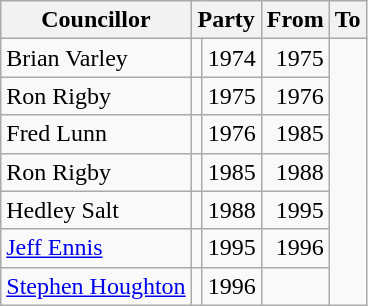<table class=wikitable>
<tr>
<th>Councillor</th>
<th colspan=2>Party</th>
<th>From</th>
<th>To</th>
</tr>
<tr>
<td>Brian Varley</td>
<td></td>
<td align=right>1974</td>
<td align=right>1975</td>
</tr>
<tr>
<td>Ron Rigby</td>
<td></td>
<td align=right>1975</td>
<td align=right>1976</td>
</tr>
<tr>
<td>Fred Lunn</td>
<td></td>
<td align=right>1976</td>
<td align=right>1985</td>
</tr>
<tr>
<td>Ron Rigby</td>
<td></td>
<td align=right>1985</td>
<td align=right>1988</td>
</tr>
<tr>
<td>Hedley Salt</td>
<td></td>
<td align=right>1988</td>
<td align=right>1995</td>
</tr>
<tr>
<td><a href='#'>Jeff Ennis</a></td>
<td></td>
<td align=right>1995</td>
<td align=right>1996</td>
</tr>
<tr>
<td><a href='#'>Stephen Houghton</a></td>
<td></td>
<td align=right>1996</td>
<td align=right></td>
</tr>
</table>
